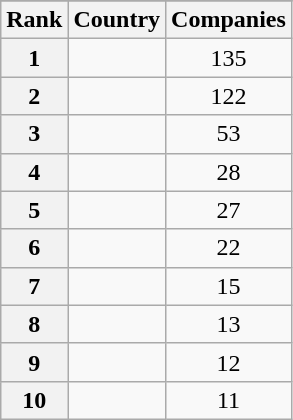<table class="wikitable sortable plainrowheaders" style="text-align: center">
<tr>
</tr>
<tr>
<th scope="col">Rank</th>
<th scope="col">Country</th>
<th scope="col">Companies</th>
</tr>
<tr>
<th scope="row">1</th>
<td style="text-align: left;"></td>
<td>135</td>
</tr>
<tr>
<th scope="row">2</th>
<td style="text-align: left;"></td>
<td>122</td>
</tr>
<tr>
<th scope="row">3</th>
<td style="text-align: left;"></td>
<td>53</td>
</tr>
<tr>
<th scope="row">4</th>
<td style="text-align: left;"></td>
<td>28</td>
</tr>
<tr>
<th scope="row">5</th>
<td style="text-align: left;"></td>
<td>27</td>
</tr>
<tr>
<th scope="row">6</th>
<td style="text-align: left;"></td>
<td>22</td>
</tr>
<tr>
<th scope="row">7</th>
<td style="text-align: left;"></td>
<td>15</td>
</tr>
<tr>
<th scope="row">8</th>
<td style="text-align: left;"></td>
<td>13</td>
</tr>
<tr>
<th scope="row">9</th>
<td style="text-align: left;"></td>
<td>12</td>
</tr>
<tr>
<th scope="row">10</th>
<td style="text-align: left;"></td>
<td>11</td>
</tr>
</table>
